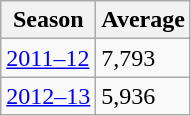<table class="wikitable">
<tr>
<th>Season</th>
<th>Average</th>
</tr>
<tr>
<td><a href='#'>2011–12</a></td>
<td>7,793 </td>
</tr>
<tr>
<td><a href='#'>2012–13</a></td>
<td>5,936 </td>
</tr>
</table>
